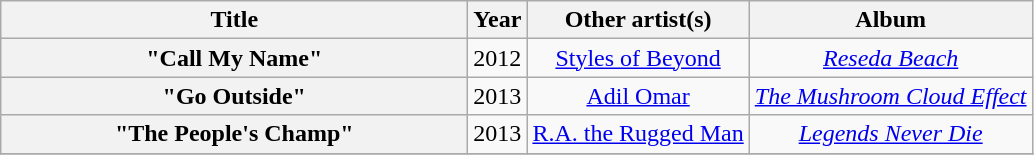<table class="wikitable plainrowheaders" style="text-align:center;">
<tr>
<th scope="col" style="width:19em;">Title</th>
<th scope="col">Year</th>
<th scope="col">Other artist(s)</th>
<th scope="col">Album</th>
</tr>
<tr>
<th scope="row">"Call My Name"</th>
<td>2012</td>
<td><a href='#'>Styles of Beyond</a></td>
<td><em><a href='#'>Reseda Beach</a></em></td>
</tr>
<tr>
<th scope="row">"Go Outside"</th>
<td>2013</td>
<td><a href='#'>Adil Omar</a></td>
<td><em><a href='#'>The Mushroom Cloud Effect</a></em></td>
</tr>
<tr>
<th scope="row">"The People's Champ"</th>
<td>2013</td>
<td><a href='#'>R.A. the Rugged Man</a></td>
<td><em><a href='#'>Legends Never Die</a></em></td>
</tr>
<tr>
</tr>
</table>
